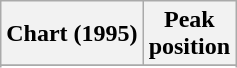<table class="wikitable sortable">
<tr>
<th align="left">Chart (1995)</th>
<th align="center">Peak<br>position</th>
</tr>
<tr>
</tr>
<tr>
</tr>
</table>
